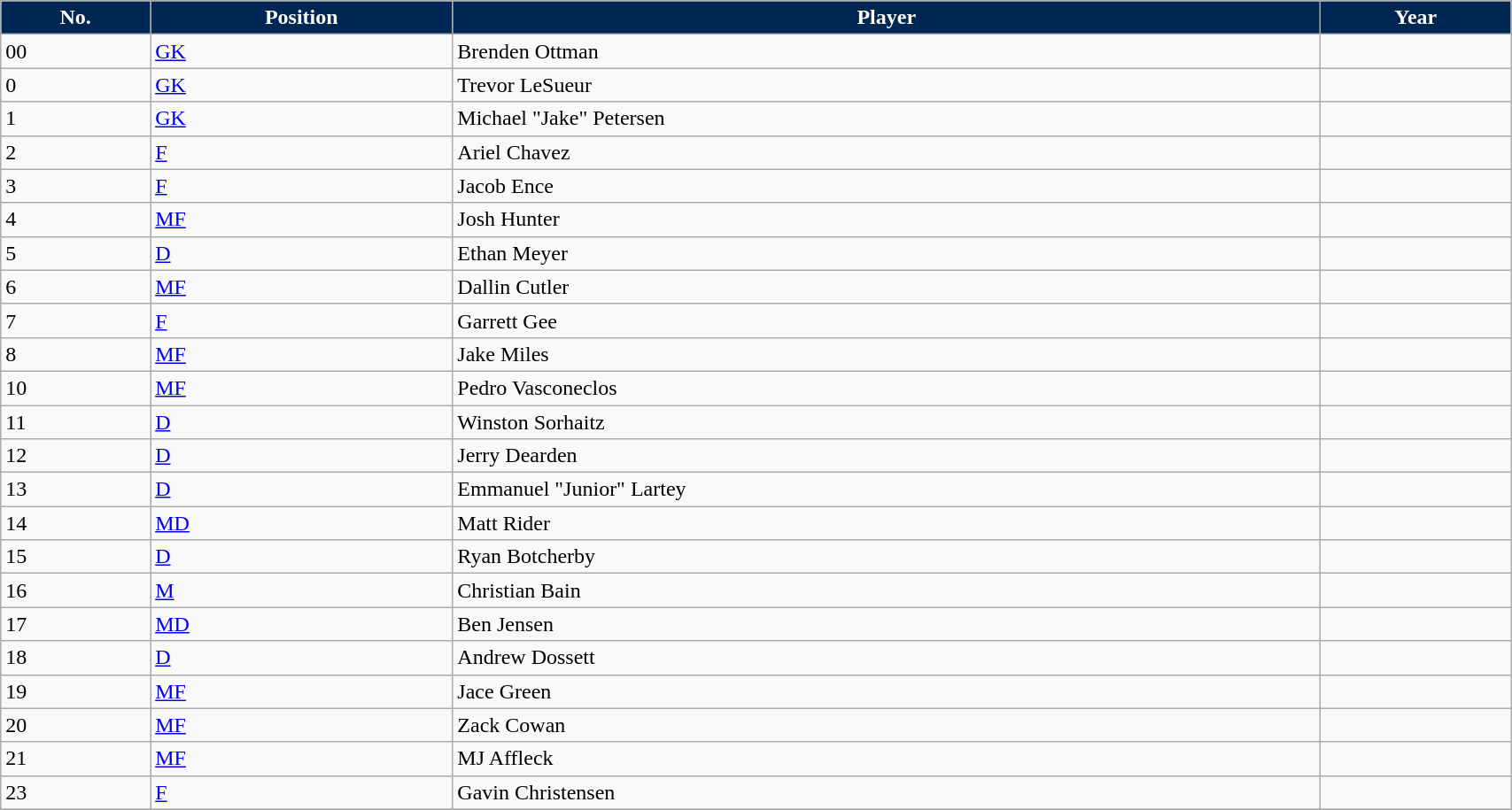<table class="wikitable sortable" style="width:90%">
<tr>
<th style="background:#002654; color:#FFFFFF;" scope="col">No.</th>
<th style="background:#002654; color:#FFFFFF;" scope="col">Position</th>
<th style="background:#002654; color:#FFFFFF;" scope="col">Player</th>
<th style="background:#002654; color:#FFFFFF;" scope="col">Year</th>
</tr>
<tr>
<td>00</td>
<td><a href='#'>GK</a></td>
<td>Brenden Ottman</td>
<td></td>
</tr>
<tr>
<td>0</td>
<td><a href='#'>GK</a></td>
<td>Trevor LeSueur</td>
<td></td>
</tr>
<tr>
<td>1</td>
<td><a href='#'>GK</a></td>
<td>Michael "Jake" Petersen</td>
<td></td>
</tr>
<tr>
<td>2</td>
<td><a href='#'>F</a></td>
<td>Ariel Chavez</td>
<td></td>
</tr>
<tr>
<td>3</td>
<td><a href='#'>F</a></td>
<td>Jacob Ence</td>
<td></td>
</tr>
<tr>
<td>4</td>
<td><a href='#'>MF</a></td>
<td>Josh Hunter</td>
<td></td>
</tr>
<tr>
<td>5</td>
<td><a href='#'>D</a></td>
<td>Ethan Meyer</td>
<td></td>
</tr>
<tr>
<td>6</td>
<td><a href='#'>MF</a></td>
<td>Dallin Cutler</td>
<td></td>
</tr>
<tr>
<td>7</td>
<td><a href='#'>F</a></td>
<td>Garrett Gee</td>
<td></td>
</tr>
<tr>
<td>8</td>
<td><a href='#'>MF</a></td>
<td>Jake Miles</td>
<td></td>
</tr>
<tr>
<td>10</td>
<td><a href='#'>MF</a></td>
<td>Pedro Vasconeclos</td>
<td></td>
</tr>
<tr>
<td>11</td>
<td><a href='#'>D</a></td>
<td>Winston Sorhaitz</td>
<td></td>
</tr>
<tr>
<td>12</td>
<td><a href='#'>D</a></td>
<td>Jerry Dearden</td>
<td></td>
</tr>
<tr>
<td>13</td>
<td><a href='#'>D</a></td>
<td>Emmanuel "Junior" Lartey</td>
<td></td>
</tr>
<tr>
<td>14</td>
<td><a href='#'>MD</a></td>
<td>Matt Rider</td>
<td></td>
</tr>
<tr>
<td>15</td>
<td><a href='#'>D</a></td>
<td>Ryan Botcherby</td>
<td></td>
</tr>
<tr>
<td>16</td>
<td><a href='#'>M</a></td>
<td>Christian Bain</td>
<td></td>
</tr>
<tr>
<td>17</td>
<td><a href='#'>MD</a></td>
<td>Ben Jensen</td>
<td></td>
</tr>
<tr>
<td>18</td>
<td><a href='#'>D</a></td>
<td>Andrew Dossett</td>
<td></td>
</tr>
<tr>
<td>19</td>
<td><a href='#'>MF</a></td>
<td>Jace Green</td>
<td></td>
</tr>
<tr>
<td>20</td>
<td><a href='#'>MF</a></td>
<td>Zack Cowan</td>
<td></td>
</tr>
<tr>
<td>21</td>
<td><a href='#'>MF</a></td>
<td>MJ Affleck</td>
<td></td>
</tr>
<tr>
<td>23</td>
<td><a href='#'>F</a></td>
<td>Gavin Christensen</td>
<td></td>
</tr>
<tr>
</tr>
</table>
